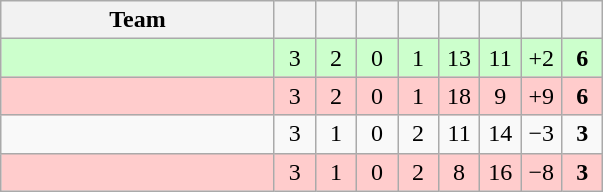<table class="wikitable" style="text-align: center;">
<tr>
<th width="175">Team</th>
<th width="20"></th>
<th width="20"></th>
<th width="20"></th>
<th width="20"></th>
<th width="20"></th>
<th width="20"></th>
<th width="20"></th>
<th width="20"></th>
</tr>
<tr bgcolor="#ccffcc">
<td align=left></td>
<td>3</td>
<td>2</td>
<td>0</td>
<td>1</td>
<td>13</td>
<td>11</td>
<td>+2</td>
<td><strong>6</strong></td>
</tr>
<tr bgcolor="#ffcccc">
<td align=left></td>
<td>3</td>
<td>2</td>
<td>0</td>
<td>1</td>
<td>18</td>
<td>9</td>
<td>+9</td>
<td><strong>6</strong></td>
</tr>
<tr>
<td align=left></td>
<td>3</td>
<td>1</td>
<td>0</td>
<td>2</td>
<td>11</td>
<td>14</td>
<td>−3</td>
<td><strong>3</strong></td>
</tr>
<tr bgcolor="#ffcccc">
<td align=left></td>
<td>3</td>
<td>1</td>
<td>0</td>
<td>2</td>
<td>8</td>
<td>16</td>
<td>−8</td>
<td><strong>3</strong></td>
</tr>
</table>
